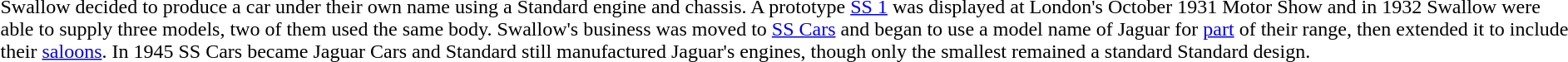<table>
<tr>
<td><br>Swallow decided to produce a car under their own name using a Standard engine and chassis. A prototype <a href='#'>SS 1</a> was displayed at London's October 1931 Motor Show and in 1932 Swallow were able to supply three models, two of them used the same body. Swallow's business was moved to <a href='#'>SS Cars</a> and began to use a model name of Jaguar for <a href='#'>part</a> of their range, then extended it to include their <a href='#'>saloons</a>. In 1945 SS Cars became Jaguar Cars and Standard still manufactured Jaguar's engines, though only the smallest remained a standard Standard design.</td>
</tr>
</table>
